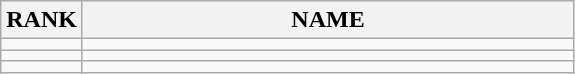<table class="wikitable">
<tr>
<th>RANK</th>
<th style="width: 20em">NAME</th>
</tr>
<tr>
<td align="center"></td>
<td></td>
</tr>
<tr>
<td align="center"></td>
<td></td>
</tr>
<tr>
<td align="center"></td>
<td></td>
</tr>
</table>
